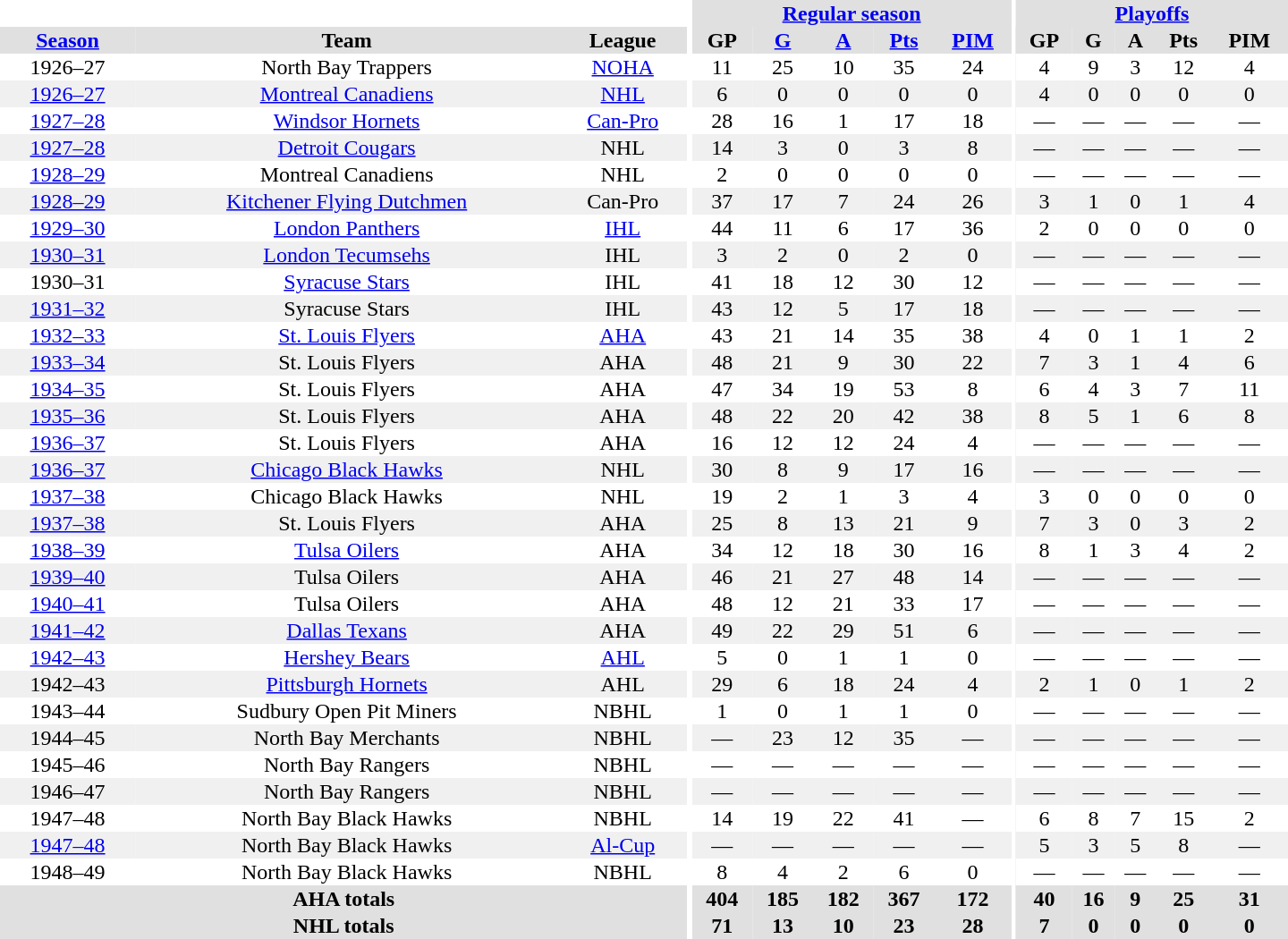<table border="0" cellpadding="1" cellspacing="0" style="text-align:center; width:60em">
<tr bgcolor="#e0e0e0">
<th colspan="3" bgcolor="#ffffff"></th>
<th rowspan="100" bgcolor="#ffffff"></th>
<th colspan="5"><a href='#'>Regular season</a></th>
<th rowspan="100" bgcolor="#ffffff"></th>
<th colspan="5"><a href='#'>Playoffs</a></th>
</tr>
<tr bgcolor="#e0e0e0">
<th><a href='#'>Season</a></th>
<th>Team</th>
<th>League</th>
<th>GP</th>
<th><a href='#'>G</a></th>
<th><a href='#'>A</a></th>
<th><a href='#'>Pts</a></th>
<th><a href='#'>PIM</a></th>
<th>GP</th>
<th>G</th>
<th>A</th>
<th>Pts</th>
<th>PIM</th>
</tr>
<tr>
<td>1926–27</td>
<td>North Bay Trappers</td>
<td><a href='#'>NOHA</a></td>
<td>11</td>
<td>25</td>
<td>10</td>
<td>35</td>
<td>24</td>
<td>4</td>
<td>9</td>
<td>3</td>
<td>12</td>
<td>4</td>
</tr>
<tr bgcolor="#f0f0f0">
<td><a href='#'>1926–27</a></td>
<td><a href='#'>Montreal Canadiens</a></td>
<td><a href='#'>NHL</a></td>
<td>6</td>
<td>0</td>
<td>0</td>
<td>0</td>
<td>0</td>
<td>4</td>
<td>0</td>
<td>0</td>
<td>0</td>
<td>0</td>
</tr>
<tr>
<td><a href='#'>1927–28</a></td>
<td><a href='#'>Windsor Hornets</a></td>
<td><a href='#'>Can-Pro</a></td>
<td>28</td>
<td>16</td>
<td>1</td>
<td>17</td>
<td>18</td>
<td>—</td>
<td>—</td>
<td>—</td>
<td>—</td>
<td>—</td>
</tr>
<tr bgcolor="#f0f0f0">
<td><a href='#'>1927–28</a></td>
<td><a href='#'>Detroit Cougars</a></td>
<td>NHL</td>
<td>14</td>
<td>3</td>
<td>0</td>
<td>3</td>
<td>8</td>
<td>—</td>
<td>—</td>
<td>—</td>
<td>—</td>
<td>—</td>
</tr>
<tr>
<td><a href='#'>1928–29</a></td>
<td>Montreal Canadiens</td>
<td>NHL</td>
<td>2</td>
<td>0</td>
<td>0</td>
<td>0</td>
<td>0</td>
<td>—</td>
<td>—</td>
<td>—</td>
<td>—</td>
<td>—</td>
</tr>
<tr bgcolor="#f0f0f0">
<td><a href='#'>1928–29</a></td>
<td><a href='#'>Kitchener Flying Dutchmen</a></td>
<td>Can-Pro</td>
<td>37</td>
<td>17</td>
<td>7</td>
<td>24</td>
<td>26</td>
<td>3</td>
<td>1</td>
<td>0</td>
<td>1</td>
<td>4</td>
</tr>
<tr>
<td><a href='#'>1929–30</a></td>
<td><a href='#'>London Panthers</a></td>
<td><a href='#'>IHL</a></td>
<td>44</td>
<td>11</td>
<td>6</td>
<td>17</td>
<td>36</td>
<td>2</td>
<td>0</td>
<td>0</td>
<td>0</td>
<td>0</td>
</tr>
<tr bgcolor="#f0f0f0">
<td><a href='#'>1930–31</a></td>
<td><a href='#'>London Tecumsehs</a></td>
<td>IHL</td>
<td>3</td>
<td>2</td>
<td>0</td>
<td>2</td>
<td>0</td>
<td>—</td>
<td>—</td>
<td>—</td>
<td>—</td>
<td>—</td>
</tr>
<tr>
<td>1930–31</td>
<td><a href='#'>Syracuse Stars</a></td>
<td>IHL</td>
<td>41</td>
<td>18</td>
<td>12</td>
<td>30</td>
<td>12</td>
<td>—</td>
<td>—</td>
<td>—</td>
<td>—</td>
<td>—</td>
</tr>
<tr bgcolor="#f0f0f0">
<td><a href='#'>1931–32</a></td>
<td>Syracuse Stars</td>
<td>IHL</td>
<td>43</td>
<td>12</td>
<td>5</td>
<td>17</td>
<td>18</td>
<td>—</td>
<td>—</td>
<td>—</td>
<td>—</td>
<td>—</td>
</tr>
<tr>
<td><a href='#'>1932–33</a></td>
<td><a href='#'>St. Louis Flyers</a></td>
<td><a href='#'>AHA</a></td>
<td>43</td>
<td>21</td>
<td>14</td>
<td>35</td>
<td>38</td>
<td>4</td>
<td>0</td>
<td>1</td>
<td>1</td>
<td>2</td>
</tr>
<tr bgcolor="#f0f0f0">
<td><a href='#'>1933–34</a></td>
<td>St. Louis Flyers</td>
<td>AHA</td>
<td>48</td>
<td>21</td>
<td>9</td>
<td>30</td>
<td>22</td>
<td>7</td>
<td>3</td>
<td>1</td>
<td>4</td>
<td>6</td>
</tr>
<tr>
<td><a href='#'>1934–35</a></td>
<td>St. Louis Flyers</td>
<td>AHA</td>
<td>47</td>
<td>34</td>
<td>19</td>
<td>53</td>
<td>8</td>
<td>6</td>
<td>4</td>
<td>3</td>
<td>7</td>
<td>11</td>
</tr>
<tr bgcolor="#f0f0f0">
<td><a href='#'>1935–36</a></td>
<td>St. Louis Flyers</td>
<td>AHA</td>
<td>48</td>
<td>22</td>
<td>20</td>
<td>42</td>
<td>38</td>
<td>8</td>
<td>5</td>
<td>1</td>
<td>6</td>
<td>8</td>
</tr>
<tr>
<td><a href='#'>1936–37</a></td>
<td>St. Louis Flyers</td>
<td>AHA</td>
<td>16</td>
<td>12</td>
<td>12</td>
<td>24</td>
<td>4</td>
<td>—</td>
<td>—</td>
<td>—</td>
<td>—</td>
<td>—</td>
</tr>
<tr bgcolor="#f0f0f0">
<td><a href='#'>1936–37</a></td>
<td><a href='#'>Chicago Black Hawks</a></td>
<td>NHL</td>
<td>30</td>
<td>8</td>
<td>9</td>
<td>17</td>
<td>16</td>
<td>—</td>
<td>—</td>
<td>—</td>
<td>—</td>
<td>—</td>
</tr>
<tr>
<td><a href='#'>1937–38</a></td>
<td>Chicago Black Hawks</td>
<td>NHL</td>
<td>19</td>
<td>2</td>
<td>1</td>
<td>3</td>
<td>4</td>
<td>3</td>
<td>0</td>
<td>0</td>
<td>0</td>
<td>0</td>
</tr>
<tr bgcolor="#f0f0f0">
<td><a href='#'>1937–38</a></td>
<td>St. Louis Flyers</td>
<td>AHA</td>
<td>25</td>
<td>8</td>
<td>13</td>
<td>21</td>
<td>9</td>
<td>7</td>
<td>3</td>
<td>0</td>
<td>3</td>
<td>2</td>
</tr>
<tr>
<td><a href='#'>1938–39</a></td>
<td><a href='#'>Tulsa Oilers</a></td>
<td>AHA</td>
<td>34</td>
<td>12</td>
<td>18</td>
<td>30</td>
<td>16</td>
<td>8</td>
<td>1</td>
<td>3</td>
<td>4</td>
<td>2</td>
</tr>
<tr bgcolor="#f0f0f0">
<td><a href='#'>1939–40</a></td>
<td>Tulsa Oilers</td>
<td>AHA</td>
<td>46</td>
<td>21</td>
<td>27</td>
<td>48</td>
<td>14</td>
<td>—</td>
<td>—</td>
<td>—</td>
<td>—</td>
<td>—</td>
</tr>
<tr>
<td><a href='#'>1940–41</a></td>
<td>Tulsa Oilers</td>
<td>AHA</td>
<td>48</td>
<td>12</td>
<td>21</td>
<td>33</td>
<td>17</td>
<td>—</td>
<td>—</td>
<td>—</td>
<td>—</td>
<td>—</td>
</tr>
<tr bgcolor="#f0f0f0">
<td><a href='#'>1941–42</a></td>
<td><a href='#'>Dallas Texans</a></td>
<td>AHA</td>
<td>49</td>
<td>22</td>
<td>29</td>
<td>51</td>
<td>6</td>
<td>—</td>
<td>—</td>
<td>—</td>
<td>—</td>
<td>—</td>
</tr>
<tr>
<td><a href='#'>1942–43</a></td>
<td><a href='#'>Hershey Bears</a></td>
<td><a href='#'>AHL</a></td>
<td>5</td>
<td>0</td>
<td>1</td>
<td>1</td>
<td>0</td>
<td>—</td>
<td>—</td>
<td>—</td>
<td>—</td>
<td>—</td>
</tr>
<tr bgcolor="#f0f0f0">
<td>1942–43</td>
<td><a href='#'>Pittsburgh Hornets</a></td>
<td>AHL</td>
<td>29</td>
<td>6</td>
<td>18</td>
<td>24</td>
<td>4</td>
<td>2</td>
<td>1</td>
<td>0</td>
<td>1</td>
<td>2</td>
</tr>
<tr>
<td>1943–44</td>
<td>Sudbury Open Pit Miners</td>
<td>NBHL</td>
<td>1</td>
<td>0</td>
<td>1</td>
<td>1</td>
<td>0</td>
<td>—</td>
<td>—</td>
<td>—</td>
<td>—</td>
<td>—</td>
</tr>
<tr bgcolor="#f0f0f0">
<td>1944–45</td>
<td>North Bay Merchants</td>
<td>NBHL</td>
<td>—</td>
<td>23</td>
<td>12</td>
<td>35</td>
<td>—</td>
<td>—</td>
<td>—</td>
<td>—</td>
<td>—</td>
<td>—</td>
</tr>
<tr>
<td>1945–46</td>
<td>North Bay Rangers</td>
<td>NBHL</td>
<td>—</td>
<td>—</td>
<td>—</td>
<td>—</td>
<td>—</td>
<td>—</td>
<td>—</td>
<td>—</td>
<td>—</td>
<td>—</td>
</tr>
<tr bgcolor="#f0f0f0">
<td>1946–47</td>
<td>North Bay Rangers</td>
<td>NBHL</td>
<td>—</td>
<td>—</td>
<td>—</td>
<td>—</td>
<td>—</td>
<td>—</td>
<td>—</td>
<td>—</td>
<td>—</td>
<td>—</td>
</tr>
<tr>
<td>1947–48</td>
<td>North Bay Black Hawks</td>
<td>NBHL</td>
<td>14</td>
<td>19</td>
<td>22</td>
<td>41</td>
<td>—</td>
<td>6</td>
<td>8</td>
<td>7</td>
<td>15</td>
<td>2</td>
</tr>
<tr bgcolor="#f0f0f0">
<td><a href='#'>1947–48</a></td>
<td>North Bay Black Hawks</td>
<td><a href='#'>Al-Cup</a></td>
<td>—</td>
<td>—</td>
<td>—</td>
<td>—</td>
<td>—</td>
<td>5</td>
<td>3</td>
<td>5</td>
<td>8</td>
<td>—</td>
</tr>
<tr>
<td>1948–49</td>
<td>North Bay Black Hawks</td>
<td>NBHL</td>
<td>8</td>
<td>4</td>
<td>2</td>
<td>6</td>
<td>0</td>
<td>—</td>
<td>—</td>
<td>—</td>
<td>—</td>
<td>—</td>
</tr>
<tr bgcolor="#e0e0e0">
<th colspan="3">AHA totals</th>
<th>404</th>
<th>185</th>
<th>182</th>
<th>367</th>
<th>172</th>
<th>40</th>
<th>16</th>
<th>9</th>
<th>25</th>
<th>31</th>
</tr>
<tr bgcolor="#e0e0e0">
<th colspan="3">NHL totals</th>
<th>71</th>
<th>13</th>
<th>10</th>
<th>23</th>
<th>28</th>
<th>7</th>
<th>0</th>
<th>0</th>
<th>0</th>
<th>0</th>
</tr>
</table>
